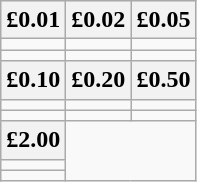<table class="wikitable">
<tr style="background:#efefef;">
<th>£0.01</th>
<th>£0.02</th>
<th>£0.05</th>
</tr>
<tr>
<td></td>
<td></td>
<td></td>
</tr>
<tr>
<td></td>
<td></td>
<td></td>
</tr>
<tr style="background:#efefef;">
<th>£0.10</th>
<th>£0.20</th>
<th>£0.50</th>
</tr>
<tr>
<td></td>
<td></td>
<td></td>
</tr>
<tr>
<td></td>
<td></td>
<td></td>
</tr>
<tr style="background:#efefef;">
<th>£2.00</th>
</tr>
<tr>
<td></td>
</tr>
<tr>
<td></td>
</tr>
</table>
